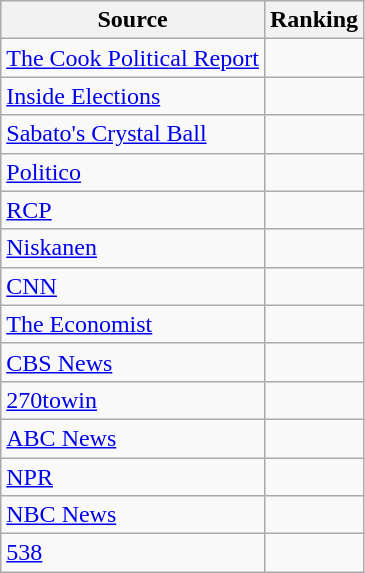<table class="wikitable sortable" style="text-align:center">
<tr>
<th>Source</th>
<th>Ranking</th>
</tr>
<tr>
<td align="left"><a href='#'>The Cook Political Report</a></td>
<td></td>
</tr>
<tr>
<td align="left"><a href='#'>Inside Elections</a></td>
<td></td>
</tr>
<tr>
<td align="left"><a href='#'>Sabato's Crystal Ball</a></td>
<td></td>
</tr>
<tr>
<td align="left"><a href='#'>Politico</a></td>
<td></td>
</tr>
<tr>
<td align="left"><a href='#'>RCP</a></td>
<td></td>
</tr>
<tr>
<td align="left"><a href='#'>Niskanen</a></td>
<td></td>
</tr>
<tr>
<td align="left"><a href='#'>CNN</a></td>
<td></td>
</tr>
<tr>
<td align="left"><a href='#'>The Economist</a></td>
<td></td>
</tr>
<tr>
<td align="left"><a href='#'>CBS News</a></td>
<td></td>
</tr>
<tr>
<td align="left"><a href='#'>270towin</a></td>
<td></td>
</tr>
<tr>
<td align="left"><a href='#'>ABC News</a></td>
<td></td>
</tr>
<tr>
<td align="left"><a href='#'>NPR</a></td>
<td></td>
</tr>
<tr>
<td align="left"><a href='#'>NBC News</a></td>
<td></td>
</tr>
<tr>
<td align="left"><a href='#'>538</a></td>
<td></td>
</tr>
</table>
